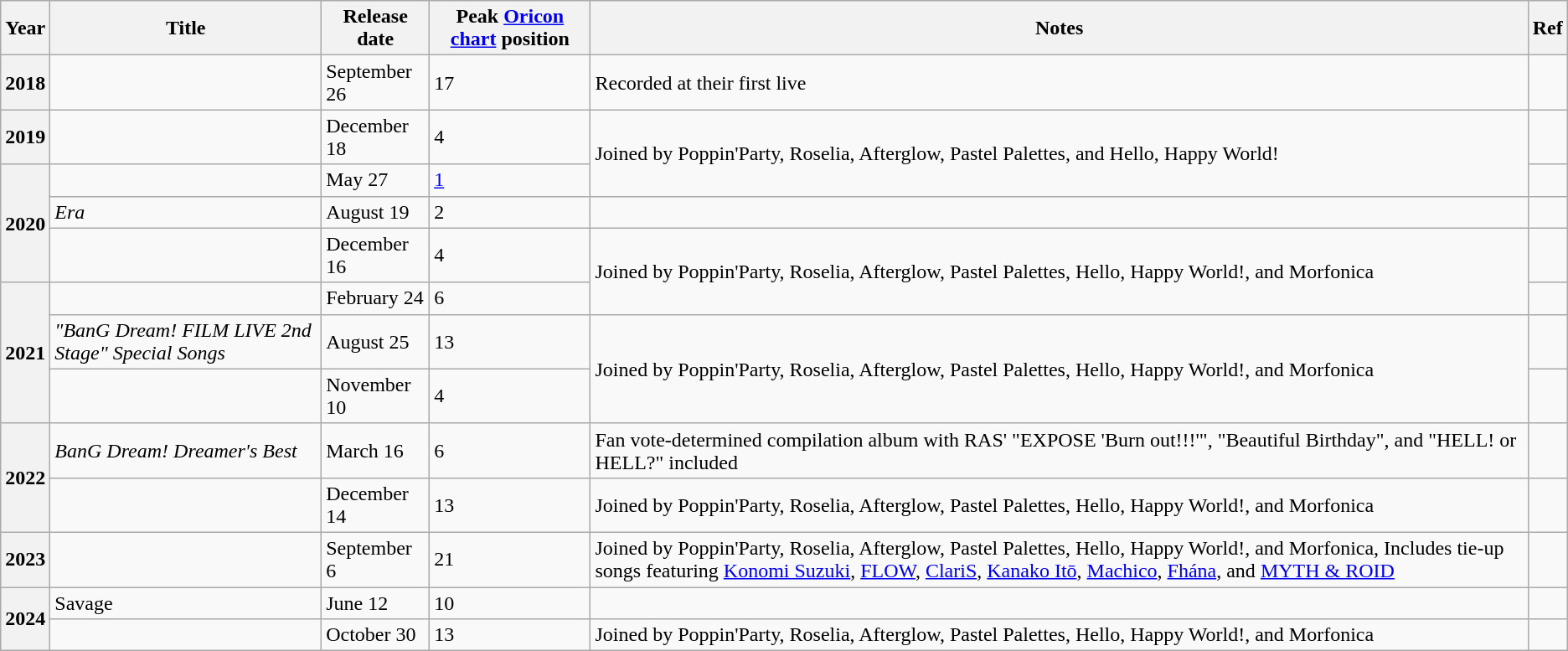<table class="wikitable" text-align: center>
<tr>
<th>Year</th>
<th>Title</th>
<th>Release date</th>
<th>Peak <a href='#'>Oricon chart</a> position</th>
<th>Notes</th>
<th>Ref</th>
</tr>
<tr>
<th>2018</th>
<td></td>
<td>September 26</td>
<td>17</td>
<td>Recorded at their first live</td>
<td></td>
</tr>
<tr>
<th>2019</th>
<td></td>
<td>December 18</td>
<td>4</td>
<td rowspan=2>Joined by Poppin'Party, Roselia, Afterglow, Pastel Palettes, and Hello, Happy World!</td>
<td></td>
</tr>
<tr>
<th rowspan=3>2020</th>
<td></td>
<td>May 27</td>
<td><a href='#'>1</a></td>
<td></td>
</tr>
<tr>
<td><em>Era</em></td>
<td>August 19</td>
<td>2</td>
<td></td>
<td></td>
</tr>
<tr>
<td></td>
<td>December 16</td>
<td>4</td>
<td rowspan=2>Joined by Poppin'Party, Roselia, Afterglow, Pastel Palettes, Hello, Happy World!, and Morfonica</td>
<td></td>
</tr>
<tr>
<th rowspan=3>2021</th>
<td></td>
<td>February 24</td>
<td>6</td>
<td></td>
</tr>
<tr>
<td><em>"BanG Dream! FILM LIVE 2nd Stage" Special Songs</em></td>
<td>August 25</td>
<td>13</td>
<td rowspan=2>Joined by Poppin'Party, Roselia, Afterglow, Pastel Palettes, Hello, Happy World!, and Morfonica</td>
<td></td>
</tr>
<tr>
<td></td>
<td>November 10</td>
<td>4</td>
<td></td>
</tr>
<tr>
<th rowspan=2>2022</th>
<td><em>BanG Dream! Dreamer's Best</em></td>
<td>March 16</td>
<td>6</td>
<td>Fan vote-determined compilation album with RAS' "EXPOSE 'Burn out!!!'", "Beautiful Birthday", and "HELL! or HELL?" included</td>
<td></td>
</tr>
<tr>
<td></td>
<td>December 14</td>
<td>13</td>
<td>Joined by Poppin'Party, Roselia, Afterglow, Pastel Palettes, Hello, Happy World!, and Morfonica</td>
<td></td>
</tr>
<tr>
<th>2023</th>
<td></td>
<td>September 6</td>
<td>21</td>
<td>Joined by Poppin'Party, Roselia, Afterglow, Pastel Palettes, Hello, Happy World!, and Morfonica, Includes tie-up songs featuring <a href='#'>Konomi Suzuki</a>, <a href='#'>FLOW</a>, <a href='#'>ClariS</a>, <a href='#'>Kanako Itō</a>, <a href='#'>Machico</a>, <a href='#'>Fhána</a>, and <a href='#'>MYTH & ROID</a></td>
<td></td>
</tr>
<tr>
<th rowspan="2">2024</th>
<td>Savage</td>
<td>June 12</td>
<td>10</td>
<td></td>
<td></td>
</tr>
<tr>
<td></td>
<td>October 30</td>
<td>13</td>
<td>Joined by Poppin'Party, Roselia, Afterglow, Pastel Palettes, Hello, Happy World!, and Morfonica</td>
<td></td>
</tr>
</table>
